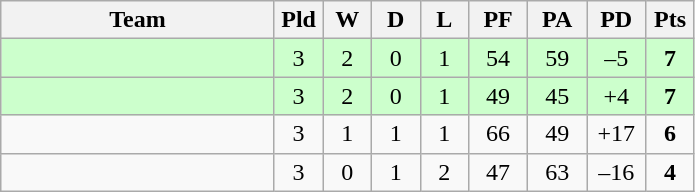<table class="wikitable" style="text-align:center;">
<tr>
<th width=175>Team</th>
<th width=25 abbr="Played">Pld</th>
<th width=25 abbr="Won">W</th>
<th width=25 abbr="Drawn">D</th>
<th width=25 abbr="Lost">L</th>
<th width=32 abbr="Points for">PF</th>
<th width=32 abbr="Points against">PA</th>
<th width=32 abbr="Points difference">PD</th>
<th width=25 abbr="Points">Pts</th>
</tr>
<tr bgcolor=ccffcc>
<td align=left></td>
<td>3</td>
<td>2</td>
<td>0</td>
<td>1</td>
<td>54</td>
<td>59</td>
<td>–5</td>
<td><strong>7</strong></td>
</tr>
<tr bgcolor=ccffcc>
<td align=left></td>
<td>3</td>
<td>2</td>
<td>0</td>
<td>1</td>
<td>49</td>
<td>45</td>
<td>+4</td>
<td><strong>7</strong></td>
</tr>
<tr>
<td align=left></td>
<td>3</td>
<td>1</td>
<td>1</td>
<td>1</td>
<td>66</td>
<td>49</td>
<td>+17</td>
<td><strong>6</strong></td>
</tr>
<tr>
<td align=left></td>
<td>3</td>
<td>0</td>
<td>1</td>
<td>2</td>
<td>47</td>
<td>63</td>
<td>–16</td>
<td><strong>4</strong></td>
</tr>
</table>
